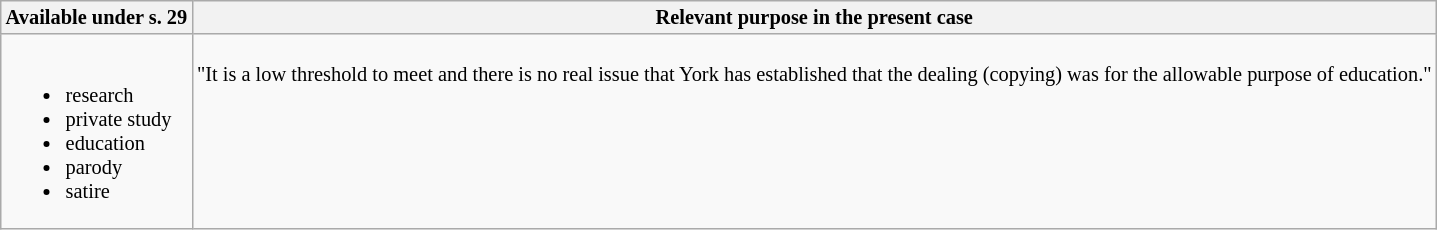<table class="wikitable" style="font-size:85%">
<tr>
<th>Available under s. 29</th>
<th>Relevant purpose in the present case</th>
</tr>
<tr valign = "top">
<td><br><ul><li>research</li><li>private study</li><li>education</li><li>parody</li><li>satire</li></ul></td>
<td><br>"It is a low threshold to meet and there is no real issue that York has established that the dealing (copying) was for the allowable purpose of education."</td>
</tr>
</table>
